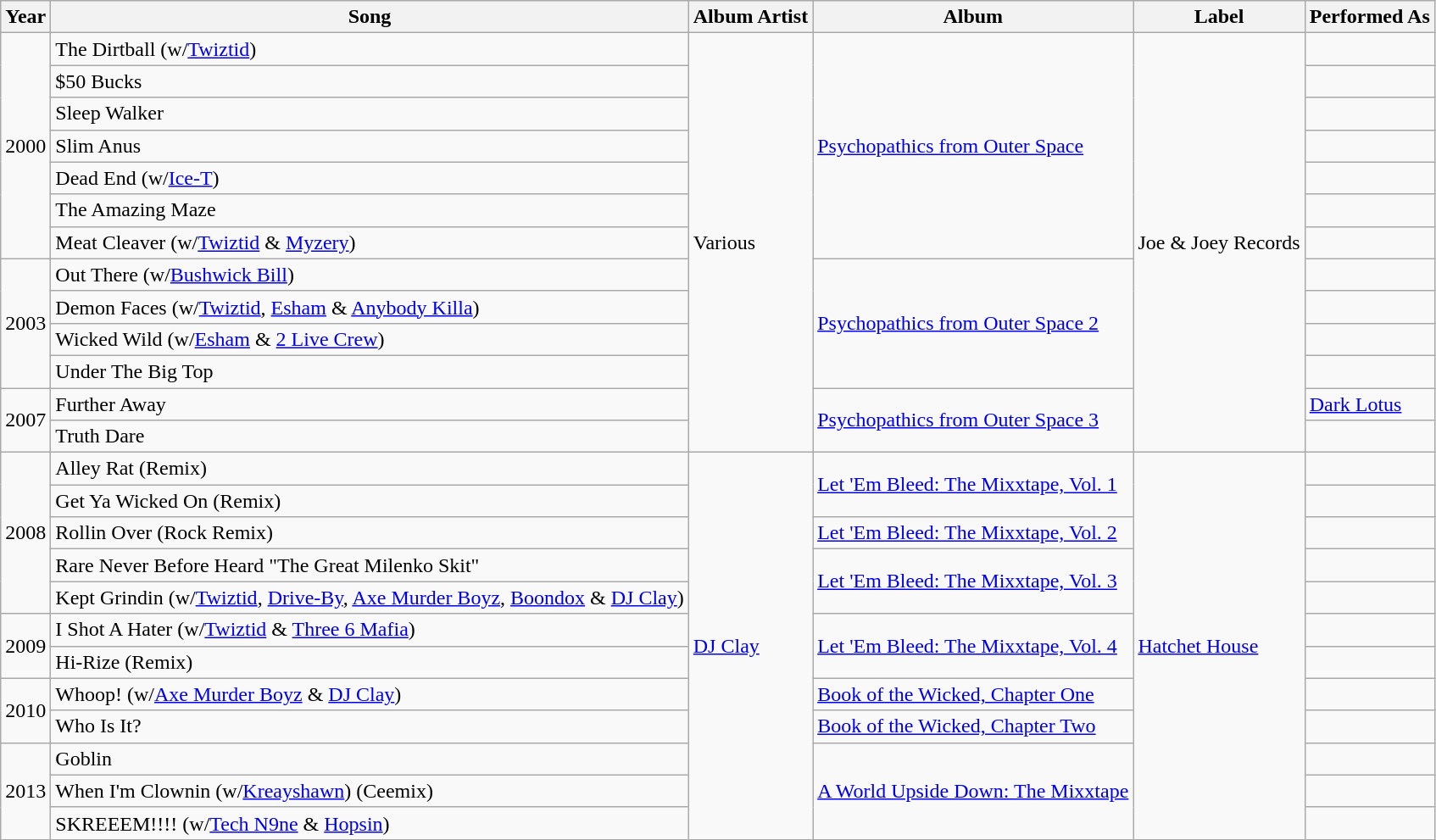<table class="wikitable" border="1">
<tr>
<th>Year</th>
<th>Song</th>
<th>Album Artist</th>
<th>Album</th>
<th>Label</th>
<th>Performed As</th>
</tr>
<tr>
<td rowspan="7">2000</td>
<td>The Dirtball (w/<a href='#'>Twiztid</a>)</td>
<td rowspan="13">Various</td>
<td rowspan="7"><a href='#'>Psychopathics from Outer Space</a></td>
<td rowspan="13">Joe & Joey Records</td>
<td></td>
</tr>
<tr>
<td>$50 Bucks</td>
<td></td>
</tr>
<tr>
<td>Sleep Walker</td>
<td></td>
</tr>
<tr>
<td>Slim Anus</td>
<td></td>
</tr>
<tr>
<td>Dead End (w/<a href='#'>Ice-T</a>)</td>
<td></td>
</tr>
<tr>
<td>The Amazing Maze</td>
<td></td>
</tr>
<tr>
<td>Meat Cleaver (w/<a href='#'>Twiztid</a> & <a href='#'>Myzery</a>)</td>
<td></td>
</tr>
<tr>
<td rowspan="4">2003</td>
<td>Out There (w/<a href='#'>Bushwick Bill</a>)</td>
<td rowspan="4"><a href='#'>Psychopathics from Outer Space 2</a></td>
<td></td>
</tr>
<tr>
<td>Demon Faces (w/<a href='#'>Twiztid</a>, <a href='#'>Esham</a> & <a href='#'>Anybody Killa</a>)</td>
<td></td>
</tr>
<tr>
<td>Wicked Wild (w/<a href='#'>Esham</a> & <a href='#'>2 Live Crew</a>)</td>
<td></td>
</tr>
<tr>
<td>Under The Big Top</td>
<td></td>
</tr>
<tr>
<td rowspan="2">2007</td>
<td>Further Away</td>
<td rowspan="2"><a href='#'>Psychopathics from Outer Space 3</a></td>
<td><a href='#'>Dark Lotus</a></td>
</tr>
<tr>
<td>Truth Dare</td>
<td></td>
</tr>
<tr>
<td rowspan="5">2008</td>
<td>Alley Rat (Remix)</td>
<td rowspan="12"><a href='#'>DJ Clay</a></td>
<td rowspan="2"><a href='#'>Let 'Em Bleed: The Mixxtape, Vol. 1</a></td>
<td rowspan="12"><a href='#'>Hatchet House</a></td>
<td></td>
</tr>
<tr>
<td>Get Ya Wicked On (Remix)</td>
<td></td>
</tr>
<tr>
<td>Rollin Over (Rock Remix)</td>
<td><a href='#'>Let 'Em Bleed: The Mixxtape, Vol. 2</a></td>
<td></td>
</tr>
<tr>
<td>Rare Never Before Heard "The Great Milenko Skit"</td>
<td rowspan="2"><a href='#'>Let 'Em Bleed: The Mixxtape, Vol. 3</a></td>
<td></td>
</tr>
<tr>
<td>Kept Grindin (w/<a href='#'>Twiztid</a>, <a href='#'>Drive-By</a>, <a href='#'>Axe Murder Boyz</a>, <a href='#'>Boondox</a> & <a href='#'>DJ Clay</a>)</td>
<td></td>
</tr>
<tr>
<td rowspan="2">2009</td>
<td>I Shot A Hater (w/<a href='#'>Twiztid</a> & <a href='#'>Three 6 Mafia</a>)</td>
<td rowspan="2"><a href='#'>Let 'Em Bleed: The Mixxtape, Vol. 4</a></td>
<td></td>
</tr>
<tr>
<td>Hi-Rize (Remix)</td>
<td></td>
</tr>
<tr>
<td rowspan="2">2010</td>
<td>Whoop! (w/<a href='#'>Axe Murder Boyz</a> & <a href='#'>DJ Clay</a>)</td>
<td><a href='#'>Book of the Wicked, Chapter One</a></td>
<td></td>
</tr>
<tr>
<td>Who Is It?</td>
<td><a href='#'>Book of the Wicked, Chapter Two</a></td>
<td></td>
</tr>
<tr>
<td rowspan="3">2013</td>
<td>Goblin</td>
<td rowspan="3"><a href='#'>A World Upside Down: The Mixxtape</a></td>
<td></td>
</tr>
<tr>
<td>When I'm Clownin (w/<a href='#'>Kreayshawn</a>) (Ceemix)</td>
<td></td>
</tr>
<tr>
<td>SKREEEM!!!! (w/<a href='#'>Tech N9ne</a> & <a href='#'>Hopsin</a>)</td>
<td></td>
</tr>
</table>
